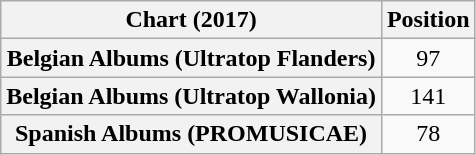<table class="sortable wikitable sortable plainrowheaders" style="text-align:center;">
<tr>
<th scope="col">Chart (2017)</th>
<th scope="col">Position</th>
</tr>
<tr>
<th scope="row">Belgian Albums (Ultratop Flanders)</th>
<td>97</td>
</tr>
<tr>
<th scope="row">Belgian Albums (Ultratop Wallonia)</th>
<td>141</td>
</tr>
<tr>
<th scope="row">Spanish Albums (PROMUSICAE)</th>
<td>78</td>
</tr>
</table>
